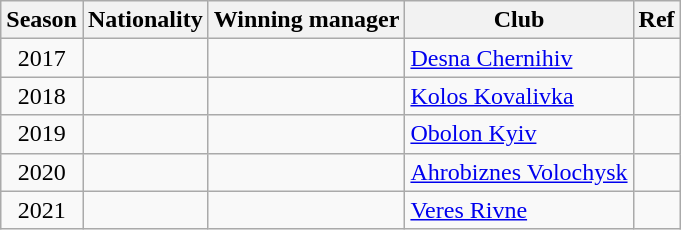<table class="sortable wikitable">
<tr>
<th>Season</th>
<th>Nationality</th>
<th>Winning manager</th>
<th>Club</th>
<th class="unsortable">Ref</th>
</tr>
<tr>
<td align=center>2017</td>
<td align=center></td>
<td></td>
<td><a href='#'>Desna Chernihiv</a></td>
<td align=center></td>
</tr>
<tr>
<td align=center>2018</td>
<td align=center></td>
<td></td>
<td><a href='#'>Kolos Kovalivka</a></td>
<td align=center></td>
</tr>
<tr>
<td align=center>2019</td>
<td align=center></td>
<td></td>
<td><a href='#'>Obolon Kyiv</a></td>
<td align=center></td>
</tr>
<tr>
<td align=center>2020</td>
<td align=center></td>
<td></td>
<td><a href='#'>Ahrobiznes Volochysk</a></td>
<td align=center></td>
</tr>
<tr>
<td align=center>2021</td>
<td align=center></td>
<td></td>
<td><a href='#'>Veres Rivne</a></td>
<td align=center></td>
</tr>
</table>
